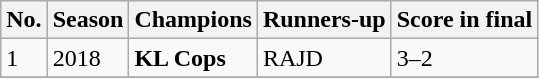<table class=wikitable>
<tr>
<th>No.</th>
<th>Season</th>
<th>Champions</th>
<th>Runners-up</th>
<th>Score in final</th>
</tr>
<tr>
<td>1</td>
<td>2018</td>
<td><strong>KL Cops</strong></td>
<td>RAJD</td>
<td>3–2</td>
</tr>
<tr>
</tr>
</table>
